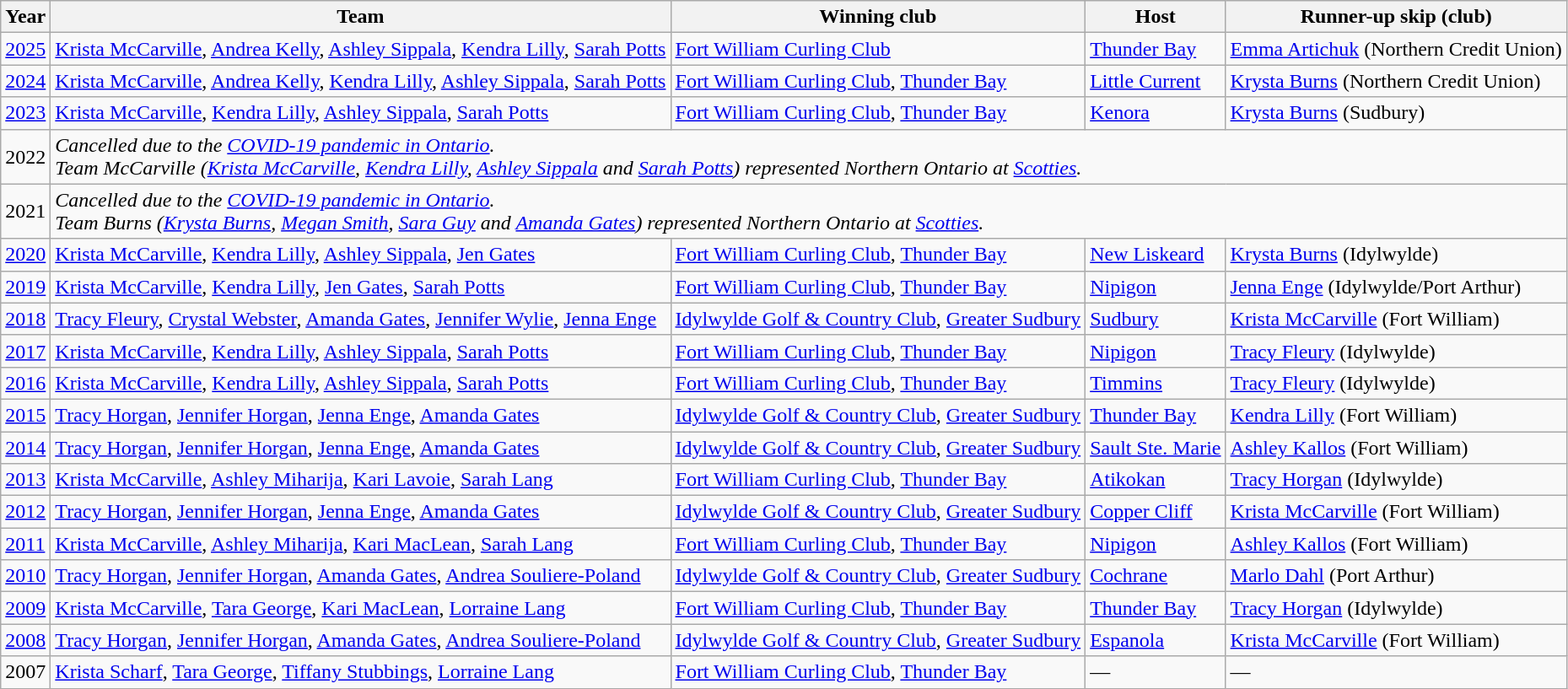<table class="wikitable">
<tr>
<th scope="col">Year</th>
<th scope="col">Team</th>
<th scope="col">Winning club</th>
<th scope="col">Host</th>
<th scope="col">Runner-up skip (club)</th>
</tr>
<tr>
<td><a href='#'>2025</a></td>
<td><a href='#'>Krista McCarville</a>, <a href='#'>Andrea Kelly</a>, <a href='#'>Ashley Sippala</a>, <a href='#'>Kendra Lilly</a>, <a href='#'>Sarah Potts</a></td>
<td><a href='#'>Fort William Curling Club</a></td>
<td><a href='#'>Thunder Bay</a></td>
<td><a href='#'>Emma Artichuk</a> (Northern Credit Union)</td>
</tr>
<tr>
<td><a href='#'>2024</a></td>
<td><a href='#'>Krista McCarville</a>, <a href='#'>Andrea Kelly</a>, <a href='#'>Kendra Lilly</a>, <a href='#'>Ashley Sippala</a>, <a href='#'>Sarah Potts</a></td>
<td><a href='#'>Fort William Curling Club</a>, <a href='#'>Thunder Bay</a></td>
<td><a href='#'>Little Current</a></td>
<td><a href='#'>Krysta Burns</a> (Northern Credit Union)</td>
</tr>
<tr>
<td><a href='#'>2023</a></td>
<td><a href='#'>Krista McCarville</a>, <a href='#'>Kendra Lilly</a>, <a href='#'>Ashley Sippala</a>, <a href='#'>Sarah Potts</a></td>
<td><a href='#'>Fort William Curling Club</a>, <a href='#'>Thunder Bay</a></td>
<td><a href='#'>Kenora</a></td>
<td><a href='#'>Krysta Burns</a> (Sudbury)</td>
</tr>
<tr>
<td>2022</td>
<td colspan="4"><em>Cancelled due to the <a href='#'>COVID-19 pandemic in Ontario</a>. <br> Team McCarville (<a href='#'>Krista McCarville</a>, <a href='#'>Kendra Lilly</a>, <a href='#'>Ashley Sippala</a> and <a href='#'>Sarah Potts</a>) represented Northern Ontario at <a href='#'>Scotties</a>.</em></td>
</tr>
<tr>
<td>2021</td>
<td colspan="4"><em>Cancelled due to the <a href='#'>COVID-19 pandemic in Ontario</a>. <br> Team Burns (<a href='#'>Krysta Burns</a>, <a href='#'>Megan Smith</a>, <a href='#'>Sara Guy</a> and <a href='#'>Amanda Gates</a>) represented Northern Ontario at <a href='#'>Scotties</a>.</em></td>
</tr>
<tr>
<td><a href='#'>2020</a></td>
<td><a href='#'>Krista McCarville</a>, <a href='#'>Kendra Lilly</a>, <a href='#'>Ashley Sippala</a>, <a href='#'>Jen Gates</a></td>
<td><a href='#'>Fort William Curling Club</a>, <a href='#'>Thunder Bay</a></td>
<td><a href='#'>New Liskeard</a></td>
<td><a href='#'>Krysta Burns</a> (Idylwylde)</td>
</tr>
<tr>
<td><a href='#'>2019</a></td>
<td><a href='#'>Krista McCarville</a>, <a href='#'>Kendra Lilly</a>, <a href='#'>Jen Gates</a>, <a href='#'>Sarah Potts</a></td>
<td><a href='#'>Fort William Curling Club</a>, <a href='#'>Thunder Bay</a></td>
<td><a href='#'>Nipigon</a></td>
<td><a href='#'>Jenna Enge</a> (Idylwylde/Port Arthur)</td>
</tr>
<tr>
<td><a href='#'>2018</a></td>
<td><a href='#'>Tracy Fleury</a>, <a href='#'>Crystal Webster</a>, <a href='#'>Amanda Gates</a>, <a href='#'>Jennifer Wylie</a>, <a href='#'>Jenna Enge</a></td>
<td><a href='#'>Idylwylde Golf & Country Club</a>, <a href='#'>Greater Sudbury</a></td>
<td><a href='#'>Sudbury</a></td>
<td><a href='#'>Krista McCarville</a> (Fort William)</td>
</tr>
<tr>
<td><a href='#'>2017</a></td>
<td><a href='#'>Krista McCarville</a>, <a href='#'>Kendra Lilly</a>, <a href='#'>Ashley Sippala</a>, <a href='#'>Sarah Potts</a></td>
<td><a href='#'>Fort William Curling Club</a>, <a href='#'>Thunder Bay</a></td>
<td><a href='#'>Nipigon</a></td>
<td><a href='#'>Tracy Fleury</a> (Idylwylde)</td>
</tr>
<tr>
<td><a href='#'>2016</a></td>
<td><a href='#'>Krista McCarville</a>, <a href='#'>Kendra Lilly</a>, <a href='#'>Ashley Sippala</a>, <a href='#'>Sarah Potts</a></td>
<td><a href='#'>Fort William Curling Club</a>, <a href='#'>Thunder Bay</a></td>
<td><a href='#'>Timmins</a></td>
<td><a href='#'>Tracy Fleury</a> (Idylwylde)</td>
</tr>
<tr>
<td><a href='#'>2015</a></td>
<td><a href='#'>Tracy Horgan</a>, <a href='#'>Jennifer Horgan</a>, <a href='#'>Jenna Enge</a>, <a href='#'>Amanda Gates</a></td>
<td><a href='#'>Idylwylde Golf & Country Club</a>, <a href='#'>Greater Sudbury</a></td>
<td><a href='#'>Thunder Bay</a></td>
<td><a href='#'>Kendra Lilly</a> (Fort William)</td>
</tr>
<tr>
<td><a href='#'>2014</a></td>
<td><a href='#'>Tracy Horgan</a>, <a href='#'>Jennifer Horgan</a>, <a href='#'>Jenna Enge</a>, <a href='#'>Amanda Gates</a></td>
<td><a href='#'>Idylwylde Golf & Country Club</a>, <a href='#'>Greater Sudbury</a></td>
<td><a href='#'>Sault Ste. Marie</a></td>
<td><a href='#'>Ashley Kallos</a> (Fort William)</td>
</tr>
<tr>
<td><a href='#'>2013</a></td>
<td><a href='#'>Krista McCarville</a>, <a href='#'>Ashley Miharija</a>, <a href='#'>Kari Lavoie</a>, <a href='#'>Sarah Lang</a></td>
<td><a href='#'>Fort William Curling Club</a>, <a href='#'>Thunder Bay</a></td>
<td><a href='#'>Atikokan</a></td>
<td><a href='#'>Tracy Horgan</a> (Idylwylde)</td>
</tr>
<tr>
<td><a href='#'>2012</a></td>
<td><a href='#'>Tracy Horgan</a>, <a href='#'>Jennifer Horgan</a>, <a href='#'>Jenna Enge</a>, <a href='#'>Amanda Gates</a></td>
<td><a href='#'>Idylwylde Golf & Country Club</a>, <a href='#'>Greater Sudbury</a></td>
<td><a href='#'>Copper Cliff</a></td>
<td><a href='#'>Krista McCarville</a> (Fort William)</td>
</tr>
<tr>
<td><a href='#'>2011</a></td>
<td><a href='#'>Krista McCarville</a>, <a href='#'>Ashley Miharija</a>, <a href='#'>Kari MacLean</a>, <a href='#'>Sarah Lang</a></td>
<td><a href='#'>Fort William Curling Club</a>, <a href='#'>Thunder Bay</a></td>
<td><a href='#'>Nipigon</a></td>
<td><a href='#'>Ashley Kallos</a> (Fort William)</td>
</tr>
<tr>
<td><a href='#'>2010</a></td>
<td><a href='#'>Tracy Horgan</a>, <a href='#'>Jennifer Horgan</a>, <a href='#'>Amanda Gates</a>, <a href='#'>Andrea Souliere-Poland</a></td>
<td><a href='#'>Idylwylde Golf & Country Club</a>, <a href='#'>Greater Sudbury</a></td>
<td><a href='#'>Cochrane</a></td>
<td><a href='#'>Marlo Dahl</a> (Port Arthur)</td>
</tr>
<tr>
<td><a href='#'>2009</a></td>
<td><a href='#'>Krista McCarville</a>, <a href='#'>Tara George</a>, <a href='#'>Kari MacLean</a>, <a href='#'>Lorraine Lang</a></td>
<td><a href='#'>Fort William Curling Club</a>, <a href='#'>Thunder Bay</a></td>
<td><a href='#'>Thunder Bay</a></td>
<td><a href='#'>Tracy Horgan</a> (Idylwylde)</td>
</tr>
<tr>
<td><a href='#'>2008</a></td>
<td><a href='#'>Tracy Horgan</a>, <a href='#'>Jennifer Horgan</a>, <a href='#'>Amanda Gates</a>, <a href='#'>Andrea Souliere-Poland</a></td>
<td><a href='#'>Idylwylde Golf & Country Club</a>, <a href='#'>Greater Sudbury</a></td>
<td><a href='#'>Espanola</a></td>
<td><a href='#'>Krista McCarville</a> (Fort William)</td>
</tr>
<tr>
<td>2007</td>
<td><a href='#'>Krista Scharf</a>, <a href='#'>Tara George</a>, <a href='#'>Tiffany Stubbings</a>, <a href='#'>Lorraine Lang</a></td>
<td><a href='#'>Fort William Curling Club</a>, <a href='#'>Thunder Bay</a></td>
<td>—</td>
<td>—</td>
</tr>
</table>
